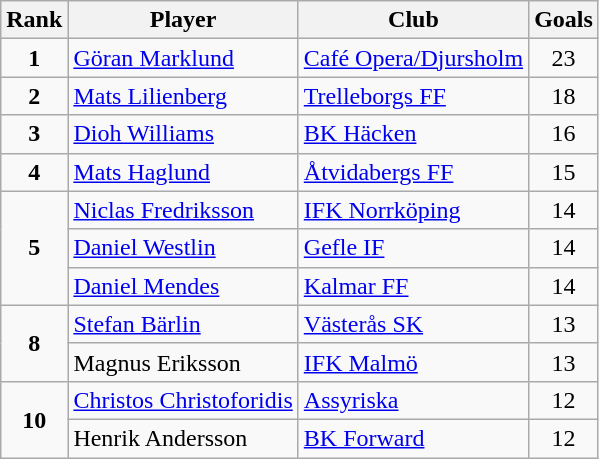<table class="wikitable" style="text-align:center">
<tr>
<th>Rank</th>
<th>Player</th>
<th>Club</th>
<th>Goals</th>
</tr>
<tr>
<td><strong>1</strong></td>
<td align="left"> <a href='#'>Göran Marklund</a></td>
<td align="left"><a href='#'>Café Opera/Djursholm</a></td>
<td>23</td>
</tr>
<tr>
<td><strong>2</strong></td>
<td align="left"> <a href='#'>Mats Lilienberg</a></td>
<td align="left"><a href='#'>Trelleborgs FF</a></td>
<td>18</td>
</tr>
<tr>
<td><strong>3</strong></td>
<td align="left"> <a href='#'>Dioh Williams</a></td>
<td align="left"><a href='#'>BK Häcken</a></td>
<td>16</td>
</tr>
<tr>
<td><strong>4</strong></td>
<td align="left"> <a href='#'>Mats Haglund</a></td>
<td align="left"><a href='#'>Åtvidabergs FF</a></td>
<td>15</td>
</tr>
<tr>
<td rowspan="3"><strong>5</strong></td>
<td align="left"> <a href='#'>Niclas Fredriksson</a></td>
<td align="left"><a href='#'>IFK Norrköping</a></td>
<td>14</td>
</tr>
<tr>
<td align="left"> <a href='#'>Daniel Westlin</a></td>
<td align="left"><a href='#'>Gefle IF</a></td>
<td>14</td>
</tr>
<tr>
<td align="left"> <a href='#'>Daniel Mendes</a></td>
<td align="left"><a href='#'>Kalmar FF</a></td>
<td>14</td>
</tr>
<tr>
<td rowspan="2"><strong>8</strong></td>
<td align="left"> <a href='#'>Stefan Bärlin</a></td>
<td align="left"><a href='#'>Västerås SK</a></td>
<td>13</td>
</tr>
<tr>
<td align="left"> Magnus Eriksson</td>
<td align="left"><a href='#'>IFK Malmö</a></td>
<td>13</td>
</tr>
<tr>
<td rowspan="2"><strong>10</strong></td>
<td align="left"> <a href='#'>Christos Christoforidis</a></td>
<td align="left"><a href='#'>Assyriska</a></td>
<td>12</td>
</tr>
<tr>
<td align="left"> Henrik Andersson</td>
<td align="left"><a href='#'>BK Forward</a></td>
<td>12</td>
</tr>
</table>
